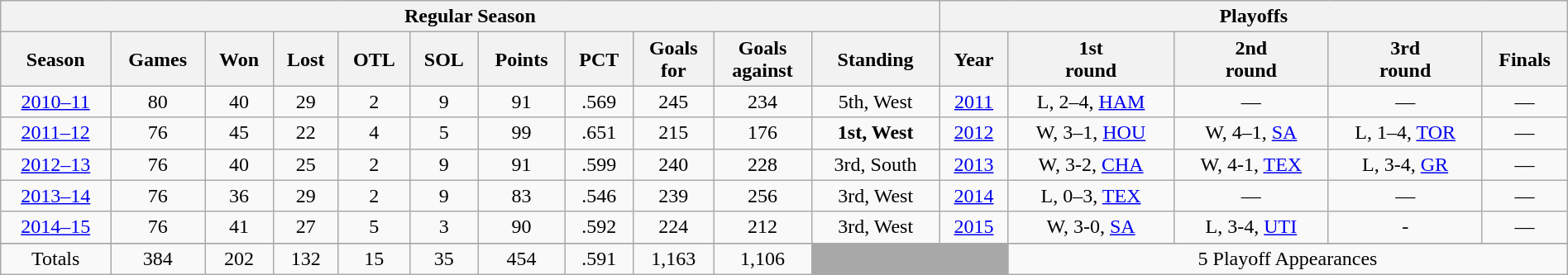<table class="wikitable" style="width:100%; text-align:center; font-size:100%">
<tr>
<th colspan=11>Regular Season</th>
<th colspan=5>Playoffs</th>
</tr>
<tr>
<th>Season</th>
<th>Games</th>
<th>Won</th>
<th>Lost</th>
<th>OTL</th>
<th>SOL</th>
<th>Points</th>
<th>PCT</th>
<th>Goals<br>for</th>
<th>Goals<br>against</th>
<th>Standing</th>
<th>Year</th>
<th>1st<br>round</th>
<th>2nd<br>round</th>
<th>3rd<br>round</th>
<th>Finals</th>
</tr>
<tr>
<td><a href='#'>2010–11</a></td>
<td>80</td>
<td>40</td>
<td>29</td>
<td>2</td>
<td>9</td>
<td>91</td>
<td>.569</td>
<td>245</td>
<td>234</td>
<td>5th, West</td>
<td><a href='#'>2011</a></td>
<td>L, 2–4, <a href='#'>HAM</a></td>
<td>—</td>
<td>—</td>
<td>—</td>
</tr>
<tr>
<td><a href='#'>2011–12</a></td>
<td>76</td>
<td>45</td>
<td>22</td>
<td>4</td>
<td>5</td>
<td>99</td>
<td>.651</td>
<td>215</td>
<td>176</td>
<td><strong>1st, West</strong></td>
<td><a href='#'>2012</a></td>
<td>W, 3–1, <a href='#'>HOU</a></td>
<td>W, 4–1, <a href='#'>SA</a></td>
<td>L, 1–4, <a href='#'>TOR</a></td>
<td>—</td>
</tr>
<tr>
<td><a href='#'>2012–13</a></td>
<td>76</td>
<td>40</td>
<td>25</td>
<td>2</td>
<td>9</td>
<td>91</td>
<td>.599</td>
<td>240</td>
<td>228</td>
<td>3rd, South</td>
<td><a href='#'>2013</a></td>
<td>W, 3-2, <a href='#'>CHA</a></td>
<td>W, 4-1, <a href='#'>TEX</a></td>
<td>L, 3-4, <a href='#'>GR</a></td>
<td>—</td>
</tr>
<tr>
<td><a href='#'>2013–14</a></td>
<td>76</td>
<td>36</td>
<td>29</td>
<td>2</td>
<td>9</td>
<td>83</td>
<td>.546</td>
<td>239</td>
<td>256</td>
<td>3rd, West</td>
<td><a href='#'>2014</a></td>
<td>L, 0–3, <a href='#'>TEX</a></td>
<td>—</td>
<td>—</td>
<td>—</td>
</tr>
<tr>
<td><a href='#'>2014–15</a></td>
<td>76</td>
<td>41</td>
<td>27</td>
<td>5</td>
<td>3</td>
<td>90</td>
<td>.592</td>
<td>224</td>
<td>212</td>
<td>3rd, West</td>
<td><a href='#'>2015</a></td>
<td>W, 3-0, <a href='#'>SA</a></td>
<td>L, 3-4, <a href='#'>UTI</a></td>
<td>-</td>
<td>—</td>
</tr>
<tr style="font-weight:bold;">
</tr>
<tr>
<td>Totals</td>
<td>384</td>
<td>202</td>
<td>132</td>
<td>15</td>
<td>35</td>
<td>454</td>
<td>.591</td>
<td>1,163</td>
<td>1,106</td>
<td colspan=2 bgcolor="#A8A8A8"></td>
<td colspan=4>5 Playoff Appearances</td>
</tr>
</table>
